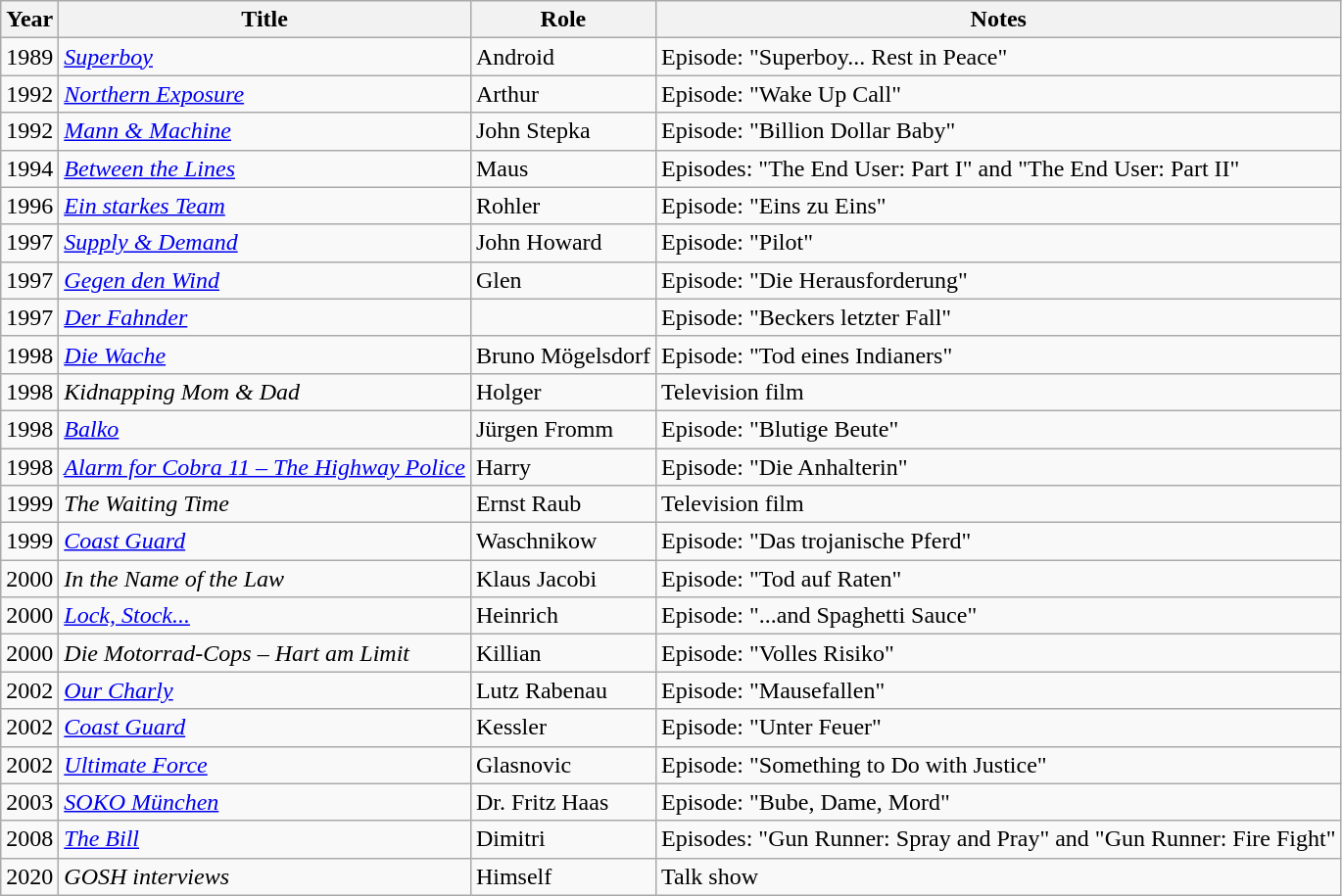<table class="wikitable sortable">
<tr>
<th>Year</th>
<th>Title</th>
<th>Role</th>
<th>Notes</th>
</tr>
<tr>
<td>1989</td>
<td><em><a href='#'>Superboy</a></em></td>
<td>Android</td>
<td>Episode: "Superboy... Rest in Peace"</td>
</tr>
<tr>
<td>1992</td>
<td><em><a href='#'>Northern Exposure</a></em></td>
<td>Arthur</td>
<td>Episode: "Wake Up Call"</td>
</tr>
<tr>
<td>1992</td>
<td><em><a href='#'>Mann & Machine</a></em></td>
<td>John Stepka</td>
<td>Episode: "Billion Dollar Baby"</td>
</tr>
<tr>
<td>1994</td>
<td><em><a href='#'>Between the Lines</a></em></td>
<td>Maus</td>
<td>Episodes: "The End User: Part I" and "The End User: Part II"</td>
</tr>
<tr>
<td>1996</td>
<td><em><a href='#'>Ein starkes Team</a></em></td>
<td>Rohler</td>
<td>Episode: "Eins zu Eins"</td>
</tr>
<tr>
<td>1997</td>
<td><em><a href='#'>Supply & Demand</a></em></td>
<td>John Howard</td>
<td>Episode: "Pilot"</td>
</tr>
<tr>
<td>1997</td>
<td><em><a href='#'>Gegen den Wind</a></em></td>
<td>Glen</td>
<td>Episode: "Die Herausforderung"</td>
</tr>
<tr>
<td>1997</td>
<td><em><a href='#'>Der Fahnder</a></em></td>
<td></td>
<td>Episode: "Beckers letzter Fall"</td>
</tr>
<tr>
<td>1998</td>
<td><em><a href='#'>Die Wache</a></em></td>
<td>Bruno Mögelsdorf</td>
<td>Episode: "Tod eines Indianers"</td>
</tr>
<tr>
<td>1998</td>
<td><em>Kidnapping Mom & Dad</em></td>
<td>Holger</td>
<td>Television film</td>
</tr>
<tr>
<td>1998</td>
<td><em><a href='#'>Balko</a></em></td>
<td>Jürgen Fromm</td>
<td>Episode: "Blutige Beute"</td>
</tr>
<tr>
<td>1998</td>
<td><em><a href='#'>Alarm for Cobra 11 – The Highway Police</a></em></td>
<td>Harry</td>
<td>Episode: "Die Anhalterin"</td>
</tr>
<tr>
<td>1999</td>
<td><em>The Waiting Time</em></td>
<td>Ernst Raub</td>
<td>Television film</td>
</tr>
<tr>
<td>1999</td>
<td><em><a href='#'>Coast Guard</a></em></td>
<td>Waschnikow</td>
<td>Episode: "Das trojanische Pferd"</td>
</tr>
<tr>
<td>2000</td>
<td><em>In the Name of the Law</em></td>
<td>Klaus Jacobi</td>
<td>Episode: "Tod auf Raten"</td>
</tr>
<tr>
<td>2000</td>
<td><em><a href='#'>Lock, Stock...</a></em></td>
<td>Heinrich</td>
<td>Episode: "...and Spaghetti Sauce"</td>
</tr>
<tr>
<td>2000</td>
<td><em>Die Motorrad-Cops – Hart am Limit</em></td>
<td>Killian</td>
<td>Episode: "Volles Risiko"</td>
</tr>
<tr>
<td>2002</td>
<td><em><a href='#'>Our Charly</a></em></td>
<td>Lutz Rabenau</td>
<td>Episode: "Mausefallen"</td>
</tr>
<tr>
<td>2002</td>
<td><em><a href='#'>Coast Guard</a></em></td>
<td>Kessler</td>
<td>Episode: "Unter Feuer"</td>
</tr>
<tr>
<td>2002</td>
<td><em><a href='#'>Ultimate Force</a></em></td>
<td>Glasnovic</td>
<td>Episode: "Something to Do with Justice"</td>
</tr>
<tr>
<td>2003</td>
<td><em><a href='#'>SOKO München</a></em></td>
<td>Dr. Fritz Haas</td>
<td>Episode: "Bube, Dame, Mord"</td>
</tr>
<tr>
<td>2008</td>
<td><em><a href='#'>The Bill</a></em></td>
<td>Dimitri</td>
<td>Episodes: "Gun Runner: Spray and Pray" and "Gun Runner: Fire Fight"</td>
</tr>
<tr>
<td>2020</td>
<td><em>GOSH interviews</em></td>
<td>Himself</td>
<td>Talk show</td>
</tr>
</table>
